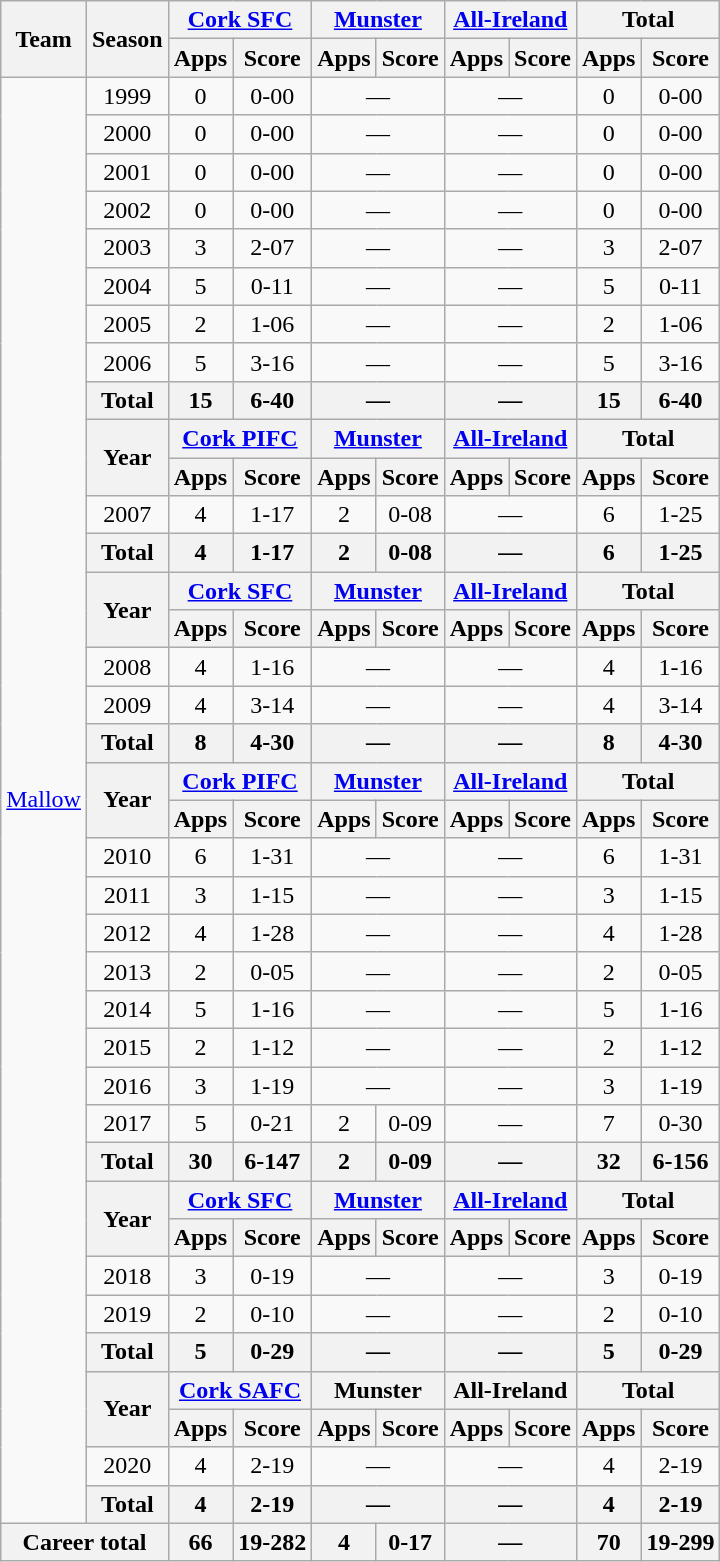<table class="wikitable" style="text-align:center">
<tr>
<th rowspan="2">Team</th>
<th rowspan="2">Season</th>
<th colspan="2"><a href='#'>Cork SFC</a></th>
<th colspan="2"><a href='#'>Munster</a></th>
<th colspan="2"><a href='#'>All-Ireland</a></th>
<th colspan="2">Total</th>
</tr>
<tr>
<th>Apps</th>
<th>Score</th>
<th>Apps</th>
<th>Score</th>
<th>Apps</th>
<th>Score</th>
<th>Apps</th>
<th>Score</th>
</tr>
<tr>
<td rowspan="38"><a href='#'>Mallow</a></td>
<td>1999</td>
<td>0</td>
<td>0-00</td>
<td colspan=2>—</td>
<td colspan=2>—</td>
<td>0</td>
<td>0-00</td>
</tr>
<tr>
<td>2000</td>
<td>0</td>
<td>0-00</td>
<td colspan=2>—</td>
<td colspan=2>—</td>
<td>0</td>
<td>0-00</td>
</tr>
<tr>
<td>2001</td>
<td>0</td>
<td>0-00</td>
<td colspan=2>—</td>
<td colspan=2>—</td>
<td>0</td>
<td>0-00</td>
</tr>
<tr>
<td>2002</td>
<td>0</td>
<td>0-00</td>
<td colspan=2>—</td>
<td colspan=2>—</td>
<td>0</td>
<td>0-00</td>
</tr>
<tr>
<td>2003</td>
<td>3</td>
<td>2-07</td>
<td colspan=2>—</td>
<td colspan=2>—</td>
<td>3</td>
<td>2-07</td>
</tr>
<tr>
<td>2004</td>
<td>5</td>
<td>0-11</td>
<td colspan=2>—</td>
<td colspan=2>—</td>
<td>5</td>
<td>0-11</td>
</tr>
<tr>
<td>2005</td>
<td>2</td>
<td>1-06</td>
<td colspan=2>—</td>
<td colspan=2>—</td>
<td>2</td>
<td>1-06</td>
</tr>
<tr>
<td>2006</td>
<td>5</td>
<td>3-16</td>
<td colspan=2>—</td>
<td colspan=2>—</td>
<td>5</td>
<td>3-16</td>
</tr>
<tr>
<th>Total</th>
<th>15</th>
<th>6-40</th>
<th colspan=2>—</th>
<th colspan=2>—</th>
<th>15</th>
<th>6-40</th>
</tr>
<tr>
<th rowspan=2>Year</th>
<th colspan=2><a href='#'>Cork PIFC</a></th>
<th colspan=2><a href='#'>Munster</a></th>
<th colspan=2><a href='#'>All-Ireland</a></th>
<th colspan=2>Total</th>
</tr>
<tr>
<th>Apps</th>
<th>Score</th>
<th>Apps</th>
<th>Score</th>
<th>Apps</th>
<th>Score</th>
<th>Apps</th>
<th>Score</th>
</tr>
<tr>
<td>2007</td>
<td>4</td>
<td>1-17</td>
<td>2</td>
<td>0-08</td>
<td colspan=2>—</td>
<td>6</td>
<td>1-25</td>
</tr>
<tr>
<th>Total</th>
<th>4</th>
<th>1-17</th>
<th>2</th>
<th>0-08</th>
<th colspan=2>—</th>
<th>6</th>
<th>1-25</th>
</tr>
<tr>
<th rowspan=2>Year</th>
<th colspan="2"><a href='#'>Cork SFC</a></th>
<th colspan="2"><a href='#'>Munster</a></th>
<th colspan="2"><a href='#'>All-Ireland</a></th>
<th colspan=2>Total</th>
</tr>
<tr>
<th>Apps</th>
<th>Score</th>
<th>Apps</th>
<th>Score</th>
<th>Apps</th>
<th>Score</th>
<th>Apps</th>
<th>Score</th>
</tr>
<tr>
<td>2008</td>
<td>4</td>
<td>1-16</td>
<td colspan=2>—</td>
<td colspan=2>—</td>
<td>4</td>
<td>1-16</td>
</tr>
<tr>
<td>2009</td>
<td>4</td>
<td>3-14</td>
<td colspan=2>—</td>
<td colspan=2>—</td>
<td>4</td>
<td>3-14</td>
</tr>
<tr>
<th>Total</th>
<th>8</th>
<th>4-30</th>
<th colspan=2>—</th>
<th colspan=2>—</th>
<th>8</th>
<th>4-30</th>
</tr>
<tr>
<th rowspan=2>Year</th>
<th colspan=2><a href='#'>Cork PIFC</a></th>
<th colspan=2><a href='#'>Munster</a></th>
<th colspan=2><a href='#'>All-Ireland</a></th>
<th colspan=2>Total</th>
</tr>
<tr>
<th>Apps</th>
<th>Score</th>
<th>Apps</th>
<th>Score</th>
<th>Apps</th>
<th>Score</th>
<th>Apps</th>
<th>Score</th>
</tr>
<tr>
<td>2010</td>
<td>6</td>
<td>1-31</td>
<td colspan=2>—</td>
<td colspan=2>—</td>
<td>6</td>
<td>1-31</td>
</tr>
<tr>
<td>2011</td>
<td>3</td>
<td>1-15</td>
<td colspan=2>—</td>
<td colspan=2>—</td>
<td>3</td>
<td>1-15</td>
</tr>
<tr>
<td>2012</td>
<td>4</td>
<td>1-28</td>
<td colspan=2>—</td>
<td colspan=2>—</td>
<td>4</td>
<td>1-28</td>
</tr>
<tr>
<td>2013</td>
<td>2</td>
<td>0-05</td>
<td colspan=2>—</td>
<td colspan=2>—</td>
<td>2</td>
<td>0-05</td>
</tr>
<tr>
<td>2014</td>
<td>5</td>
<td>1-16</td>
<td colspan=2>—</td>
<td colspan=2>—</td>
<td>5</td>
<td>1-16</td>
</tr>
<tr>
<td>2015</td>
<td>2</td>
<td>1-12</td>
<td colspan=2>—</td>
<td colspan=2>—</td>
<td>2</td>
<td>1-12</td>
</tr>
<tr>
<td>2016</td>
<td>3</td>
<td>1-19</td>
<td colspan=2>—</td>
<td colspan=2>—</td>
<td>3</td>
<td>1-19</td>
</tr>
<tr>
<td>2017</td>
<td>5</td>
<td>0-21</td>
<td>2</td>
<td>0-09</td>
<td colspan=2>—</td>
<td>7</td>
<td>0-30</td>
</tr>
<tr>
<th>Total</th>
<th>30</th>
<th>6-147</th>
<th>2</th>
<th>0-09</th>
<th colspan=2>—</th>
<th>32</th>
<th>6-156</th>
</tr>
<tr>
<th rowspan=2>Year</th>
<th colspan="2"><a href='#'>Cork SFC</a></th>
<th colspan="2"><a href='#'>Munster</a></th>
<th colspan="2"><a href='#'>All-Ireland</a></th>
<th colspan=2>Total</th>
</tr>
<tr>
<th>Apps</th>
<th>Score</th>
<th>Apps</th>
<th>Score</th>
<th>Apps</th>
<th>Score</th>
<th>Apps</th>
<th>Score</th>
</tr>
<tr>
<td>2018</td>
<td>3</td>
<td>0-19</td>
<td colspan=2>—</td>
<td colspan=2>—</td>
<td>3</td>
<td>0-19</td>
</tr>
<tr>
<td>2019</td>
<td>2</td>
<td>0-10</td>
<td colspan=2>—</td>
<td colspan=2>—</td>
<td>2</td>
<td>0-10</td>
</tr>
<tr>
<th>Total</th>
<th>5</th>
<th>0-29</th>
<th colspan=2>—</th>
<th colspan=2>—</th>
<th>5</th>
<th>0-29</th>
</tr>
<tr>
<th rowspan=2>Year</th>
<th colspan="2"><a href='#'>Cork SAFC</a></th>
<th colspan="2">Munster</th>
<th colspan="2">All-Ireland</th>
<th colspan=2>Total</th>
</tr>
<tr>
<th>Apps</th>
<th>Score</th>
<th>Apps</th>
<th>Score</th>
<th>Apps</th>
<th>Score</th>
<th>Apps</th>
<th>Score</th>
</tr>
<tr>
<td>2020</td>
<td>4</td>
<td>2-19</td>
<td colspan=2>—</td>
<td colspan=2>—</td>
<td>4</td>
<td>2-19</td>
</tr>
<tr>
<th>Total</th>
<th>4</th>
<th>2-19</th>
<th colspan=2>—</th>
<th colspan=2>—</th>
<th>4</th>
<th>2-19</th>
</tr>
<tr>
<th colspan="2">Career total</th>
<th>66</th>
<th>19-282</th>
<th>4</th>
<th>0-17</th>
<th colspan=2>—</th>
<th>70</th>
<th>19-299</th>
</tr>
</table>
